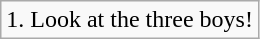<table class="wikitable">
<tr>
<td>1. Look at the three boys!</td>
</tr>
</table>
